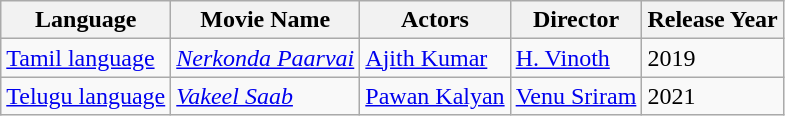<table class="wikitable">
<tr>
<th>Language</th>
<th>Movie Name</th>
<th>Actors</th>
<th>Director</th>
<th>Release Year</th>
</tr>
<tr>
<td><a href='#'>Tamil language</a></td>
<td><em><a href='#'>Nerkonda Paarvai</a></em></td>
<td><a href='#'>Ajith Kumar</a></td>
<td><a href='#'>H. Vinoth</a></td>
<td>2019</td>
</tr>
<tr>
<td><a href='#'>Telugu language</a></td>
<td><em><a href='#'>Vakeel Saab</a></em></td>
<td><a href='#'>Pawan Kalyan</a></td>
<td><a href='#'>Venu Sriram</a></td>
<td>2021</td>
</tr>
</table>
